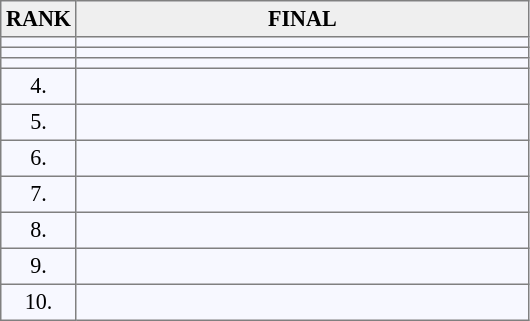<table cellpadding="3" cellspacing="0" border="1" style="background:#f7f8ff; font-size:92%; border:gray solid 1,5px; border-collapse:collapse;">
<tr style="background:#efefef;">
<th>RANK</th>
<th style="text-align:center; width:20em;">FINAL</th>
</tr>
<tr>
<td style="text-align:center;"></td>
<td></td>
</tr>
<tr>
<td style="text-align:center;"></td>
<td></td>
</tr>
<tr>
<td style="text-align:center;"></td>
<td></td>
</tr>
<tr>
<td style="text-align:center;">4.</td>
<td></td>
</tr>
<tr>
<td style="text-align:center;">5.</td>
<td></td>
</tr>
<tr>
<td style="text-align:center;">6.</td>
<td></td>
</tr>
<tr>
<td style="text-align:center;">7.</td>
<td></td>
</tr>
<tr>
<td style="text-align:center;">8.</td>
<td></td>
</tr>
<tr>
<td style="text-align:center;">9.</td>
<td></td>
</tr>
<tr>
<td style="text-align:center;">10.</td>
<td></td>
</tr>
</table>
